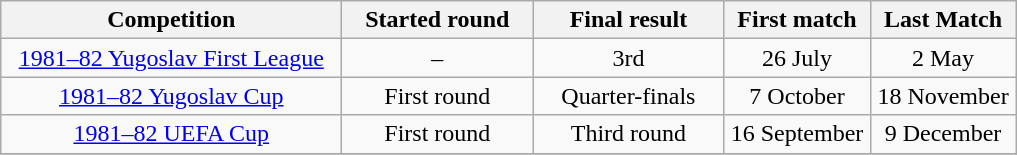<table class="wikitable" style="text-align: center;">
<tr>
<th width="220">Competition</th>
<th width="120">Started round</th>
<th width="120">Final result</th>
<th width="90">First match</th>
<th width="90">Last Match</th>
</tr>
<tr>
<td><a href='#'>1981–82 Yugoslav First League</a></td>
<td>–</td>
<td>3rd</td>
<td>26 July</td>
<td>2 May</td>
</tr>
<tr>
<td><a href='#'>1981–82 Yugoslav Cup</a></td>
<td>First round</td>
<td>Quarter-finals</td>
<td>7 October</td>
<td>18 November</td>
</tr>
<tr>
<td><a href='#'>1981–82 UEFA Cup</a></td>
<td>First round</td>
<td>Third round</td>
<td>16 September</td>
<td>9 December</td>
</tr>
<tr>
</tr>
</table>
